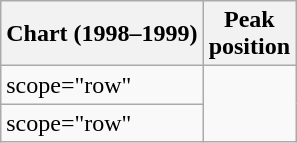<table class="wikitable sortable">
<tr>
<th>Chart (1998–1999)</th>
<th>Peak<br>position</th>
</tr>
<tr>
<td>scope="row"</td>
</tr>
<tr>
<td>scope="row"</td>
</tr>
</table>
